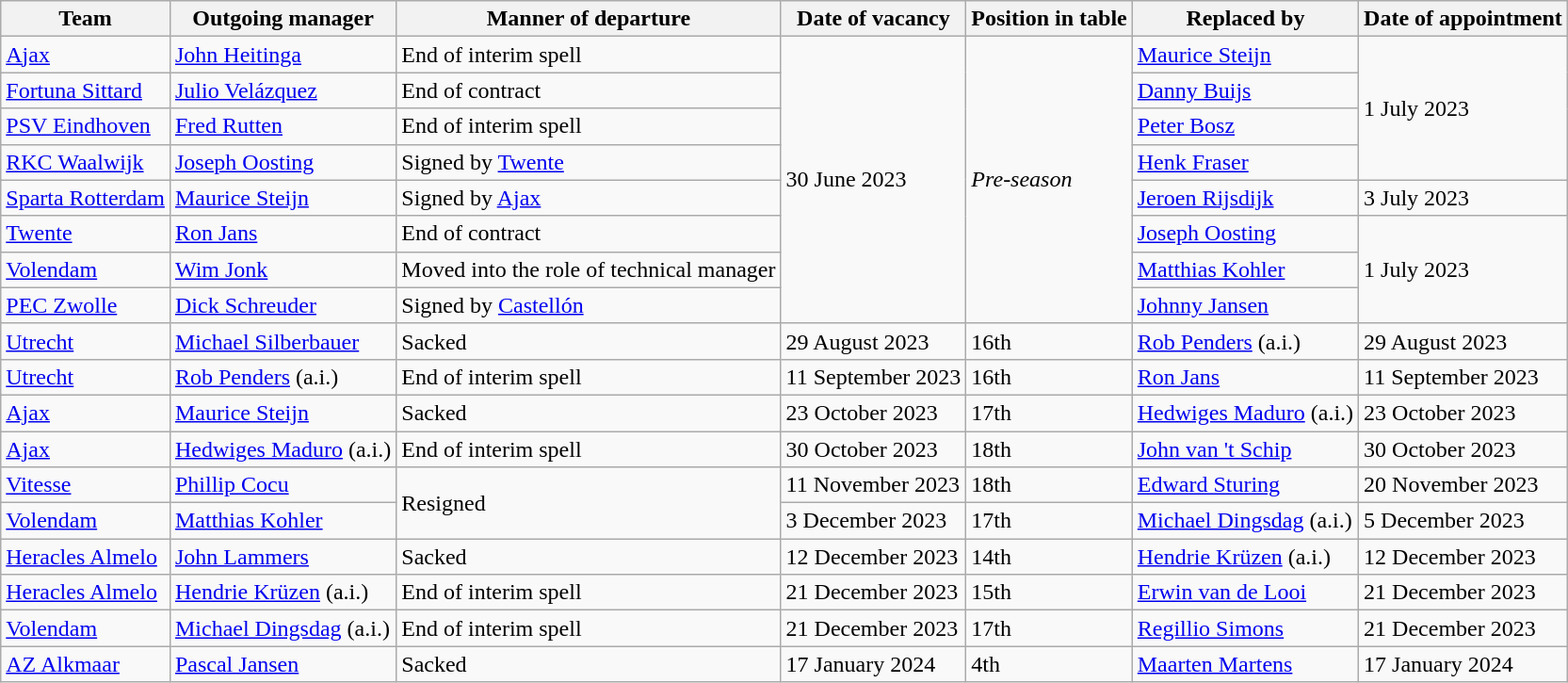<table class="wikitable" style="text-align:left">
<tr>
<th>Team</th>
<th>Outgoing manager</th>
<th>Manner of departure</th>
<th>Date of vacancy</th>
<th>Position in table</th>
<th>Replaced by</th>
<th>Date of appointment</th>
</tr>
<tr>
<td><a href='#'>Ajax</a></td>
<td> <a href='#'>John Heitinga</a></td>
<td>End of interim spell</td>
<td rowspan="8">30 June 2023</td>
<td rowspan="8"><em>Pre-season</em></td>
<td> <a href='#'>Maurice Steijn</a></td>
<td rowspan="4">1 July 2023</td>
</tr>
<tr>
<td><a href='#'>Fortuna Sittard</a></td>
<td> <a href='#'>Julio Velázquez</a></td>
<td>End of contract</td>
<td> <a href='#'>Danny Buijs</a></td>
</tr>
<tr>
<td><a href='#'>PSV Eindhoven</a></td>
<td> <a href='#'>Fred Rutten</a></td>
<td>End of interim spell</td>
<td> <a href='#'>Peter Bosz</a></td>
</tr>
<tr>
<td><a href='#'>RKC Waalwijk</a></td>
<td> <a href='#'>Joseph Oosting</a></td>
<td>Signed by <a href='#'>Twente</a></td>
<td> <a href='#'>Henk Fraser</a></td>
</tr>
<tr>
<td><a href='#'>Sparta Rotterdam</a></td>
<td> <a href='#'>Maurice Steijn</a></td>
<td>Signed by <a href='#'>Ajax</a></td>
<td> <a href='#'>Jeroen Rijsdijk</a></td>
<td>3 July 2023</td>
</tr>
<tr>
<td><a href='#'>Twente</a></td>
<td> <a href='#'>Ron Jans</a></td>
<td>End of contract</td>
<td> <a href='#'>Joseph Oosting</a></td>
<td rowspan="3">1 July 2023</td>
</tr>
<tr>
<td><a href='#'>Volendam</a></td>
<td> <a href='#'>Wim Jonk</a></td>
<td>Moved into the role of technical manager</td>
<td> <a href='#'>Matthias Kohler</a></td>
</tr>
<tr>
<td><a href='#'>PEC Zwolle</a></td>
<td> <a href='#'>Dick Schreuder</a></td>
<td>Signed by <a href='#'>Castellón</a></td>
<td> <a href='#'>Johnny Jansen</a></td>
</tr>
<tr>
<td><a href='#'>Utrecht</a></td>
<td> <a href='#'>Michael Silberbauer</a></td>
<td>Sacked</td>
<td>29 August 2023</td>
<td>16th</td>
<td> <a href='#'>Rob Penders</a> (a.i.)</td>
<td>29 August 2023</td>
</tr>
<tr>
<td><a href='#'>Utrecht</a></td>
<td> <a href='#'>Rob Penders</a> (a.i.)</td>
<td>End of interim spell</td>
<td>11 September 2023</td>
<td>16th</td>
<td> <a href='#'>Ron Jans</a></td>
<td>11 September 2023</td>
</tr>
<tr>
<td><a href='#'>Ajax</a></td>
<td> <a href='#'>Maurice Steijn</a></td>
<td>Sacked</td>
<td>23 October 2023</td>
<td>17th</td>
<td> <a href='#'>Hedwiges Maduro</a> (a.i.)</td>
<td>23 October 2023</td>
</tr>
<tr>
<td><a href='#'>Ajax</a></td>
<td> <a href='#'>Hedwiges Maduro</a> (a.i.)</td>
<td>End of interim spell</td>
<td>30 October 2023</td>
<td>18th</td>
<td> <a href='#'>John van 't Schip</a></td>
<td>30 October 2023</td>
</tr>
<tr>
<td><a href='#'>Vitesse</a></td>
<td> <a href='#'>Phillip Cocu</a></td>
<td rowspan="2">Resigned</td>
<td>11 November 2023</td>
<td>18th</td>
<td> <a href='#'>Edward Sturing</a></td>
<td>20 November 2023</td>
</tr>
<tr>
<td><a href='#'>Volendam</a></td>
<td> <a href='#'>Matthias Kohler</a></td>
<td>3 December 2023</td>
<td>17th</td>
<td> <a href='#'>Michael Dingsdag</a> (a.i.)</td>
<td>5 December 2023</td>
</tr>
<tr>
<td><a href='#'>Heracles Almelo</a></td>
<td> <a href='#'>John Lammers</a></td>
<td>Sacked</td>
<td>12 December 2023</td>
<td>14th</td>
<td> <a href='#'>Hendrie Krüzen</a> (a.i.)</td>
<td>12 December 2023</td>
</tr>
<tr>
<td><a href='#'>Heracles Almelo</a></td>
<td> <a href='#'>Hendrie Krüzen</a> (a.i.)</td>
<td>End of interim spell</td>
<td>21 December 2023</td>
<td>15th</td>
<td> <a href='#'>Erwin van de Looi</a></td>
<td>21 December 2023</td>
</tr>
<tr>
<td><a href='#'>Volendam</a></td>
<td> <a href='#'>Michael Dingsdag</a> (a.i.)</td>
<td>End of interim spell</td>
<td>21 December 2023</td>
<td>17th</td>
<td> <a href='#'>Regillio Simons</a></td>
<td>21 December 2023</td>
</tr>
<tr>
<td><a href='#'>AZ Alkmaar</a></td>
<td> <a href='#'>Pascal Jansen</a></td>
<td>Sacked</td>
<td>17 January 2024</td>
<td>4th</td>
<td> <a href='#'>Maarten Martens</a></td>
<td>17 January 2024</td>
</tr>
</table>
